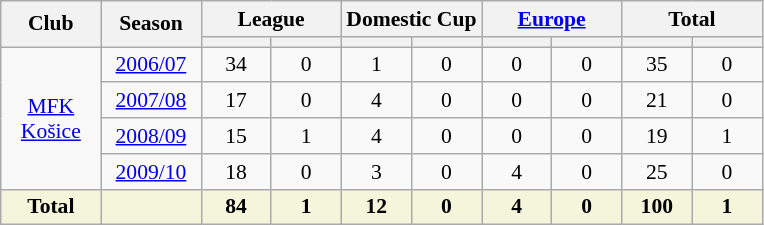<table class="wikitable" align=center style="font-size:90%; text-align: center;">
<tr>
<th width=60 rowspan="2">Club</th>
<th width=60 rowspan="2">Season</th>
<th width=80 colspan="2">League</th>
<th width=80 colspan="2">Domestic Cup</th>
<th width=80 colspan="2"><a href='#'>Europe</a></th>
<th width=80 colspan="2">Total</th>
</tr>
<tr align=center>
<th width=40 App></th>
<th width=40 abbr="Goals for"></th>
<th width=40 App></th>
<th width=40 abbr="Goals for"></th>
<th width=40 App></th>
<th width=40 abbr="Goals for"></th>
<th width=40 App></th>
<th width=40 abbr="Goals for"></th>
</tr>
<tr align=center>
<td rowspan="4" valign=center><a href='#'>MFK Košice</a></td>
<td><a href='#'>2006/07</a></td>
<td>34</td>
<td>0</td>
<td>1</td>
<td>0</td>
<td>0</td>
<td>0</td>
<td>35</td>
<td>0</td>
</tr>
<tr align=center>
<td><a href='#'>2007/08</a></td>
<td>17</td>
<td>0</td>
<td>4</td>
<td>0</td>
<td>0</td>
<td>0</td>
<td>21</td>
<td>0</td>
</tr>
<tr align=center>
<td><a href='#'>2008/09</a></td>
<td>15</td>
<td>1</td>
<td>4</td>
<td>0</td>
<td>0</td>
<td>0</td>
<td>19</td>
<td>1</td>
</tr>
<tr align=center>
<td><a href='#'>2009/10</a></td>
<td>18</td>
<td>0</td>
<td>3</td>
<td>0</td>
<td>4</td>
<td>0</td>
<td>25</td>
<td>0</td>
</tr>
<tr align=center>
<th align=left style="background:beige">Total</th>
<th align=left style="background:beige"></th>
<th align=left style="background:beige">84</th>
<th align=left style="background:beige">1</th>
<th align=left style="background:beige">12</th>
<th align=left style="background:beige">0</th>
<th align=left style="background:beige">4</th>
<th align=left style="background:beige">0</th>
<th align=left style="background:beige">100</th>
<th align=left style="background:beige">1</th>
</tr>
</table>
